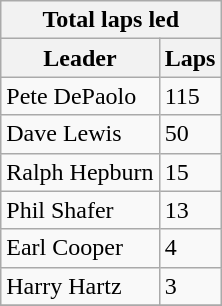<table class="wikitable">
<tr>
<th colspan=2>Total laps led</th>
</tr>
<tr>
<th>Leader</th>
<th>Laps</th>
</tr>
<tr>
<td>Pete DePaolo</td>
<td>115</td>
</tr>
<tr>
<td>Dave Lewis</td>
<td>50</td>
</tr>
<tr>
<td>Ralph Hepburn</td>
<td>15</td>
</tr>
<tr>
<td>Phil Shafer</td>
<td>13</td>
</tr>
<tr>
<td>Earl Cooper</td>
<td>4</td>
</tr>
<tr>
<td>Harry Hartz</td>
<td>3</td>
</tr>
<tr>
</tr>
</table>
